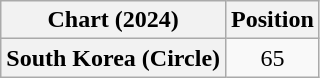<table class="wikitable plainrowheaders" style="text-align:center">
<tr>
<th scope="col">Chart (2024)</th>
<th scope="col">Position</th>
</tr>
<tr>
<th scope="row">South Korea (Circle)</th>
<td>65</td>
</tr>
</table>
